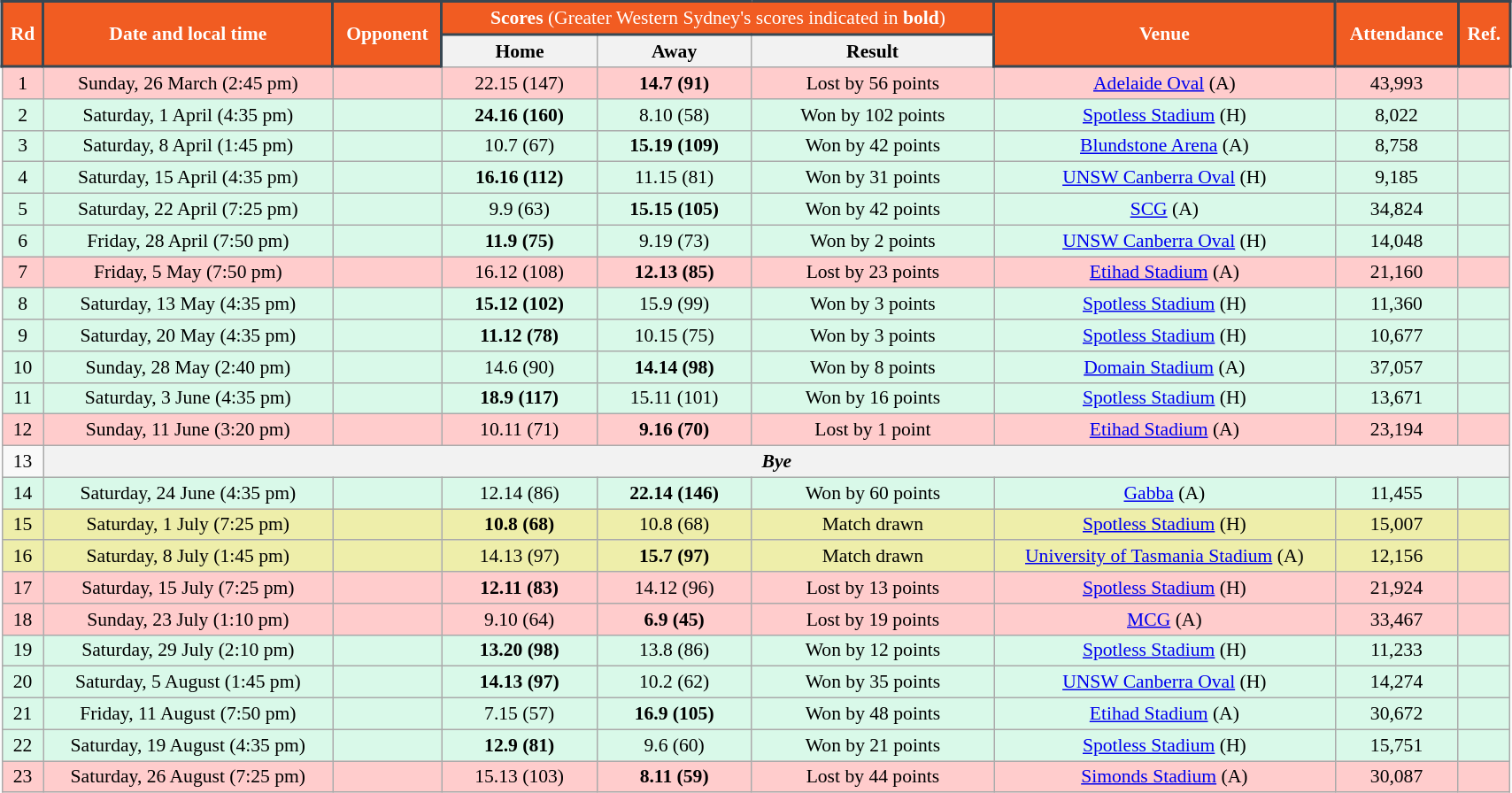<table class="wikitable" style="font-size:90%; text-align:center; width: 90%; margin-left: auto; margin-right: auto;">
<tr style="background:#f15c22; color: white;">
<td rowspan=2 style="border: solid #384752 2px;"><strong>Rd</strong></td>
<td rowspan=2 style="border: solid #384752 2px;"><strong>Date and local time</strong></td>
<td rowspan=2 style="border: solid #384752 2px;"><strong>Opponent</strong></td>
<td colspan=3 style="border: solid #384752 2px;"><strong>Scores</strong> (Greater Western Sydney's scores indicated in <strong>bold</strong>)</td>
<td rowspan=2 style="border: solid #384752 2px;"><strong>Venue</strong></td>
<td rowspan=2 style="border: solid #384752 2px;"><strong>Attendance</strong></td>
<td rowspan=2 style="border: solid #384752 2px;"><strong>Ref.</strong></td>
</tr>
<tr>
<th><span>Home</span></th>
<th><span>Away</span></th>
<th><span>Result</span></th>
</tr>
<tr style="background:#fcc">
<td>1</td>
<td>Sunday, 26 March (2:45 pm)</td>
<td></td>
<td>22.15 (147)</td>
<td><strong>14.7 (91)</strong></td>
<td>Lost by 56 points</td>
<td><a href='#'>Adelaide Oval</a> (A)</td>
<td>43,993</td>
<td></td>
</tr>
<tr style="background:#d9f9e9">
<td>2</td>
<td>Saturday, 1 April (4:35 pm)</td>
<td></td>
<td><strong>24.16 (160)</strong></td>
<td>8.10 (58)</td>
<td>Won by 102 points</td>
<td><a href='#'>Spotless Stadium</a> (H)</td>
<td>8,022</td>
<td></td>
</tr>
<tr style="background:#d9f9e9">
<td>3</td>
<td>Saturday, 8 April (1:45 pm)</td>
<td></td>
<td>10.7 (67)</td>
<td><strong>15.19 (109)</strong></td>
<td>Won by 42 points</td>
<td><a href='#'>Blundstone Arena</a> (A)</td>
<td>8,758</td>
<td></td>
</tr>
<tr style="background:#d9f9e9">
<td>4</td>
<td>Saturday, 15 April (4:35 pm)</td>
<td></td>
<td><strong>16.16 (112)</strong></td>
<td>11.15 (81)</td>
<td>Won by 31 points</td>
<td><a href='#'>UNSW Canberra Oval</a> (H)</td>
<td>9,185</td>
<td></td>
</tr>
<tr style="background:#d9f9e9">
<td>5</td>
<td>Saturday, 22 April (7:25 pm)</td>
<td></td>
<td>9.9 (63)</td>
<td><strong>15.15 (105)</strong></td>
<td>Won by 42 points</td>
<td><a href='#'>SCG</a> (A)</td>
<td>34,824</td>
<td></td>
</tr>
<tr style="background:#d9f9e9">
<td>6</td>
<td>Friday, 28 April (7:50 pm)</td>
<td></td>
<td><strong>11.9 (75)</strong></td>
<td>9.19 (73)</td>
<td>Won by 2 points</td>
<td><a href='#'>UNSW Canberra Oval</a> (H)</td>
<td>14,048</td>
<td></td>
</tr>
<tr style="background:#fcc">
<td>7</td>
<td>Friday, 5 May (7:50 pm)</td>
<td></td>
<td>16.12 (108)</td>
<td><strong>12.13 (85)</strong></td>
<td>Lost by 23 points</td>
<td><a href='#'>Etihad Stadium</a> (A)</td>
<td>21,160</td>
<td></td>
</tr>
<tr style="background:#d9f9e9">
<td>8</td>
<td>Saturday, 13 May (4:35 pm)</td>
<td></td>
<td><strong>15.12 (102)</strong></td>
<td>15.9 (99)</td>
<td>Won by 3 points</td>
<td><a href='#'>Spotless Stadium</a> (H)</td>
<td>11,360</td>
<td></td>
</tr>
<tr style="background:#d9f9e9">
<td>9</td>
<td>Saturday, 20 May (4:35 pm)</td>
<td></td>
<td><strong>11.12 (78)</strong></td>
<td>10.15 (75)</td>
<td>Won by 3 points</td>
<td><a href='#'>Spotless Stadium</a> (H)</td>
<td>10,677</td>
<td></td>
</tr>
<tr style="background:#d9f9e9">
<td>10</td>
<td>Sunday, 28 May (2:40 pm)</td>
<td></td>
<td>14.6 (90)</td>
<td><strong>14.14 (98)</strong></td>
<td>Won by 8 points</td>
<td><a href='#'>Domain Stadium</a> (A)</td>
<td>37,057</td>
<td></td>
</tr>
<tr style="background:#d9f9e9">
<td>11</td>
<td>Saturday, 3 June (4:35 pm)</td>
<td></td>
<td><strong>18.9 (117)</strong></td>
<td>15.11 (101)</td>
<td>Won by 16 points</td>
<td><a href='#'>Spotless Stadium</a> (H)</td>
<td>13,671</td>
<td></td>
</tr>
<tr style="background:#fcc">
<td>12</td>
<td>Sunday, 11 June (3:20 pm)</td>
<td></td>
<td>10.11 (71)</td>
<td><strong>9.16 (70)</strong></td>
<td>Lost by 1 point</td>
<td><a href='#'>Etihad Stadium</a> (A)</td>
<td>23,194</td>
<td></td>
</tr>
<tr>
<td>13</td>
<th colspan=8><span><em>Bye</em></span></th>
</tr>
<tr style="background:#d9f9e9">
<td>14</td>
<td>Saturday, 24 June (4:35 pm)</td>
<td></td>
<td>12.14 (86)</td>
<td><strong>22.14 (146)</strong></td>
<td>Won by 60 points</td>
<td><a href='#'>Gabba</a> (A)</td>
<td>11,455</td>
<td></td>
</tr>
<tr style="background:#eea">
<td>15</td>
<td>Saturday, 1 July (7:25 pm)</td>
<td></td>
<td><strong>10.8 (68)</strong></td>
<td>10.8 (68)</td>
<td>Match drawn</td>
<td><a href='#'>Spotless Stadium</a> (H)</td>
<td>15,007</td>
<td></td>
</tr>
<tr style="background:#eea">
<td>16</td>
<td>Saturday, 8 July (1:45 pm)</td>
<td></td>
<td>14.13 (97)</td>
<td><strong>15.7 (97)</strong></td>
<td>Match drawn</td>
<td><a href='#'>University of Tasmania Stadium</a> (A)</td>
<td>12,156</td>
<td></td>
</tr>
<tr style="background:#fcc">
<td>17</td>
<td>Saturday, 15 July (7:25 pm)</td>
<td></td>
<td><strong>12.11 (83)</strong></td>
<td>14.12 (96)</td>
<td>Lost by 13 points</td>
<td><a href='#'>Spotless Stadium</a> (H)</td>
<td>21,924</td>
<td></td>
</tr>
<tr style="background:#fcc">
<td>18</td>
<td>Sunday, 23 July (1:10 pm)</td>
<td></td>
<td>9.10 (64)</td>
<td><strong>6.9 (45)</strong></td>
<td>Lost by 19 points</td>
<td><a href='#'>MCG</a> (A)</td>
<td>33,467</td>
<td></td>
</tr>
<tr style="background:#d9f9e9">
<td>19</td>
<td>Saturday, 29 July (2:10 pm)</td>
<td></td>
<td><strong>13.20 (98)</strong></td>
<td>13.8 (86)</td>
<td>Won by 12 points</td>
<td><a href='#'>Spotless Stadium</a> (H)</td>
<td>11,233</td>
<td></td>
</tr>
<tr style="background:#d9f9e9">
<td>20</td>
<td>Saturday, 5 August (1:45 pm)</td>
<td></td>
<td><strong>14.13 (97)</strong></td>
<td>10.2 (62)</td>
<td>Won by 35 points</td>
<td><a href='#'>UNSW Canberra Oval</a> (H)</td>
<td>14,274</td>
<td></td>
</tr>
<tr style="background:#d9f9e9">
<td>21</td>
<td>Friday, 11 August (7:50 pm)</td>
<td></td>
<td>7.15 (57)</td>
<td><strong>16.9 (105)</strong></td>
<td>Won by 48 points</td>
<td><a href='#'>Etihad Stadium</a> (A)</td>
<td>30,672</td>
<td></td>
</tr>
<tr style="background:#d9f9e9">
<td>22</td>
<td>Saturday, 19 August (4:35 pm)</td>
<td></td>
<td><strong>12.9 (81)</strong></td>
<td>9.6 (60)</td>
<td>Won by 21 points</td>
<td><a href='#'>Spotless Stadium</a> (H)</td>
<td>15,751</td>
<td></td>
</tr>
<tr style="background:#fcc">
<td>23</td>
<td>Saturday, 26 August (7:25 pm)</td>
<td></td>
<td>15.13 (103)</td>
<td><strong>8.11 (59)</strong></td>
<td>Lost by 44 points</td>
<td><a href='#'>Simonds Stadium</a> (A)</td>
<td>30,087</td>
<td></td>
</tr>
</table>
